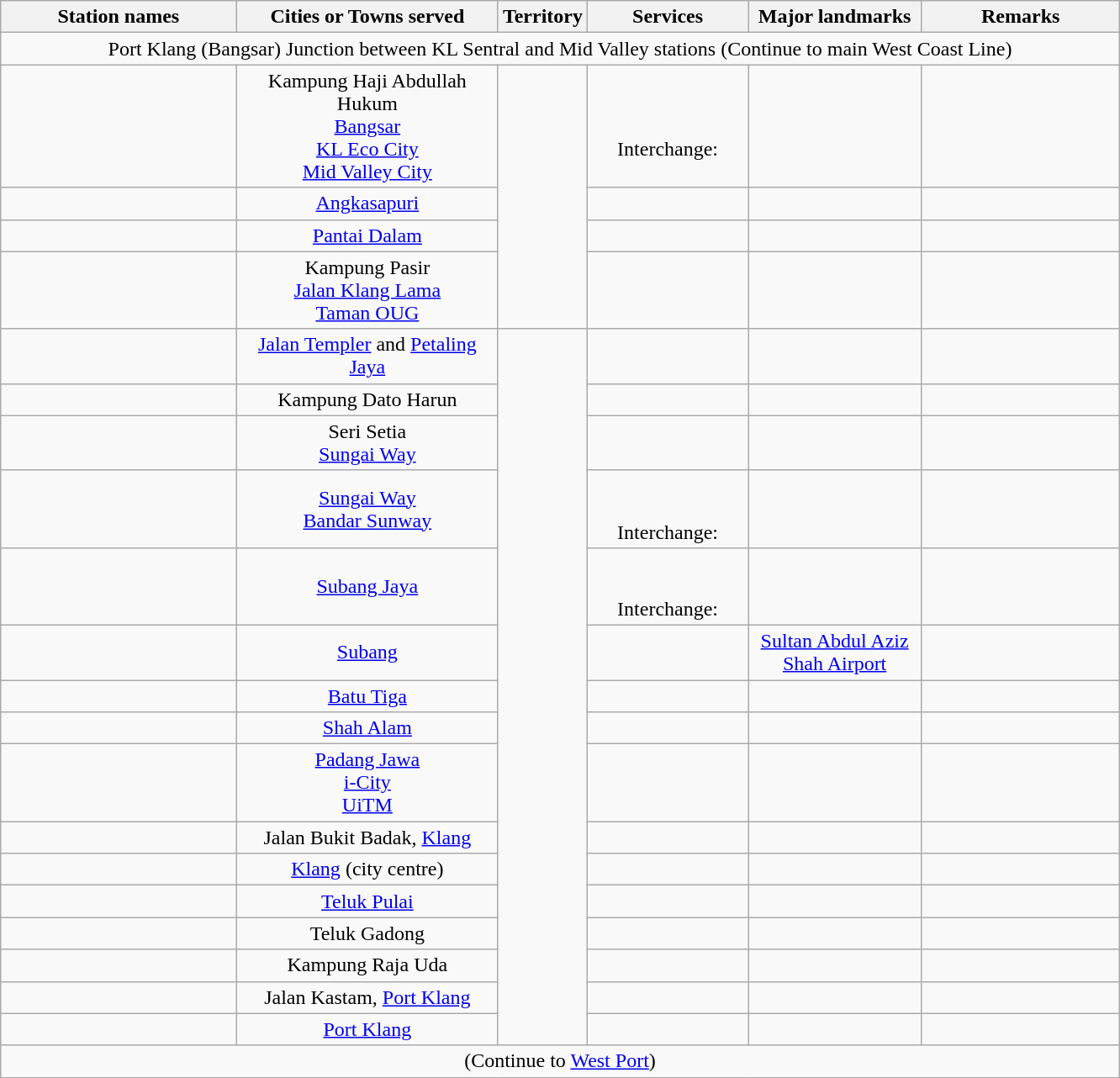<table class="wikitable"  style="margin:auto;">
<tr>
<th style="width:180px;">Station names</th>
<th style="width:200px;">Cities or Towns served</th>
<th>Territory</th>
<th style="width:120px;">Services</th>
<th style="width:130px;">Major landmarks</th>
<th style="width:150px;">Remarks</th>
</tr>
<tr>
<td colspan="6" style="text-align:center;">Port Klang (Bangsar) Junction between KL Sentral and Mid Valley stations (Continue to main West Coast Line)</td>
</tr>
<tr>
<td style="text-align:center;"></td>
<td style="text-align:center;">Kampung Haji Abdullah Hukum<br><a href='#'>Bangsar</a><br><a href='#'>KL Eco City</a><br><a href='#'>Mid Valley City</a></td>
<td rowspan="4"></td>
<td style="text-align:center;"><br><br>Interchange:<br>  </td>
<td></td>
<td></td>
</tr>
<tr>
<td style="text-align:center;"></td>
<td style="text-align:center;"><a href='#'>Angkasapuri</a></td>
<td style="text-align:center;"></td>
<td></td>
<td></td>
</tr>
<tr>
<td style="text-align:center;"></td>
<td style="text-align:center;"><a href='#'>Pantai Dalam</a></td>
<td style="text-align:center;"></td>
<td></td>
<td></td>
</tr>
<tr>
<td style="text-align:center;"></td>
<td style="text-align:center;">Kampung Pasir<br><a href='#'>Jalan Klang Lama</a><br><a href='#'>Taman OUG</a></td>
<td style="text-align:center;"></td>
<td></td>
<td></td>
</tr>
<tr>
<td style="text-align:center;"></td>
<td style="text-align:center;"><a href='#'>Jalan Templer</a> and <a href='#'>Petaling Jaya</a></td>
<td rowspan="16"></td>
<td style="text-align:center;"></td>
<td></td>
<td></td>
</tr>
<tr>
<td style="text-align:center;"></td>
<td style="text-align:center;">Kampung Dato Harun</td>
<td style="text-align:center;"></td>
<td></td>
<td></td>
</tr>
<tr>
<td style="text-align:center;"></td>
<td style="text-align:center;">Seri Setia<br><a href='#'>Sungai Way</a></td>
<td style="text-align:center;"></td>
<td></td>
<td></td>
</tr>
<tr>
<td style="text-align:center;"></td>
<td style="text-align:center;"><a href='#'>Sungai Way</a><br><a href='#'>Bandar Sunway</a></td>
<td style="text-align:center;"><br><br>Interchange: <br></td>
<td></td>
<td></td>
</tr>
<tr>
<td style="text-align:center;"></td>
<td style="text-align:center;"><a href='#'>Subang Jaya</a></td>
<td style="text-align:center;"> <br><br>Interchange:<br></td>
<td></td>
<td></td>
</tr>
<tr>
<td style="text-align:center;"></td>
<td style="text-align:center;"><a href='#'>Subang</a></td>
<td style="text-align:center;"></td>
<td style="text-align:center;"><a href='#'>Sultan Abdul Aziz Shah Airport</a></td>
<td></td>
</tr>
<tr>
<td style="text-align:center;"></td>
<td style="text-align:center;"><a href='#'>Batu Tiga</a></td>
<td style="text-align:center;"></td>
<td></td>
<td></td>
</tr>
<tr>
<td style="text-align:center;"></td>
<td style="text-align:center;"><a href='#'>Shah Alam</a></td>
<td style="text-align:center;"></td>
<td></td>
<td></td>
</tr>
<tr>
<td style="text-align:center;"></td>
<td style="text-align:center;"><a href='#'>Padang Jawa</a><br><a href='#'>i-City</a><br><a href='#'>UiTM</a></td>
<td style="text-align:center;"></td>
<td></td>
<td></td>
</tr>
<tr>
<td style="text-align:center;"></td>
<td style="text-align:center;">Jalan Bukit Badak, <a href='#'>Klang</a></td>
<td style="text-align:center;"></td>
<td></td>
<td></td>
</tr>
<tr>
<td style="text-align:center;"></td>
<td style="text-align:center;"><a href='#'>Klang</a> (city centre)</td>
<td style="text-align:center;"></td>
<td></td>
<td></td>
</tr>
<tr>
<td style="text-align:center;"></td>
<td style="text-align:center;"><a href='#'>Teluk Pulai</a></td>
<td style="text-align:center;"></td>
<td></td>
<td></td>
</tr>
<tr>
<td style="text-align:center;"></td>
<td style="text-align:center;">Teluk Gadong</td>
<td style="text-align:center;"></td>
<td></td>
<td></td>
</tr>
<tr>
<td style="text-align:center;"></td>
<td style="text-align:center;">Kampung Raja Uda</td>
<td style="text-align:center;"></td>
<td></td>
<td></td>
</tr>
<tr>
<td style="text-align:center;"></td>
<td style="text-align:center;">Jalan Kastam, <a href='#'>Port Klang</a></td>
<td style="text-align:center;"></td>
<td></td>
<td></td>
</tr>
<tr>
<td style="text-align:center;"></td>
<td style="text-align:center;"><a href='#'>Port Klang</a></td>
<td style="text-align:center;"></td>
<td></td>
<td></td>
</tr>
<tr>
<td colspan="6" style="text-align:center;">(Continue to <a href='#'>West Port</a>)</td>
</tr>
</table>
